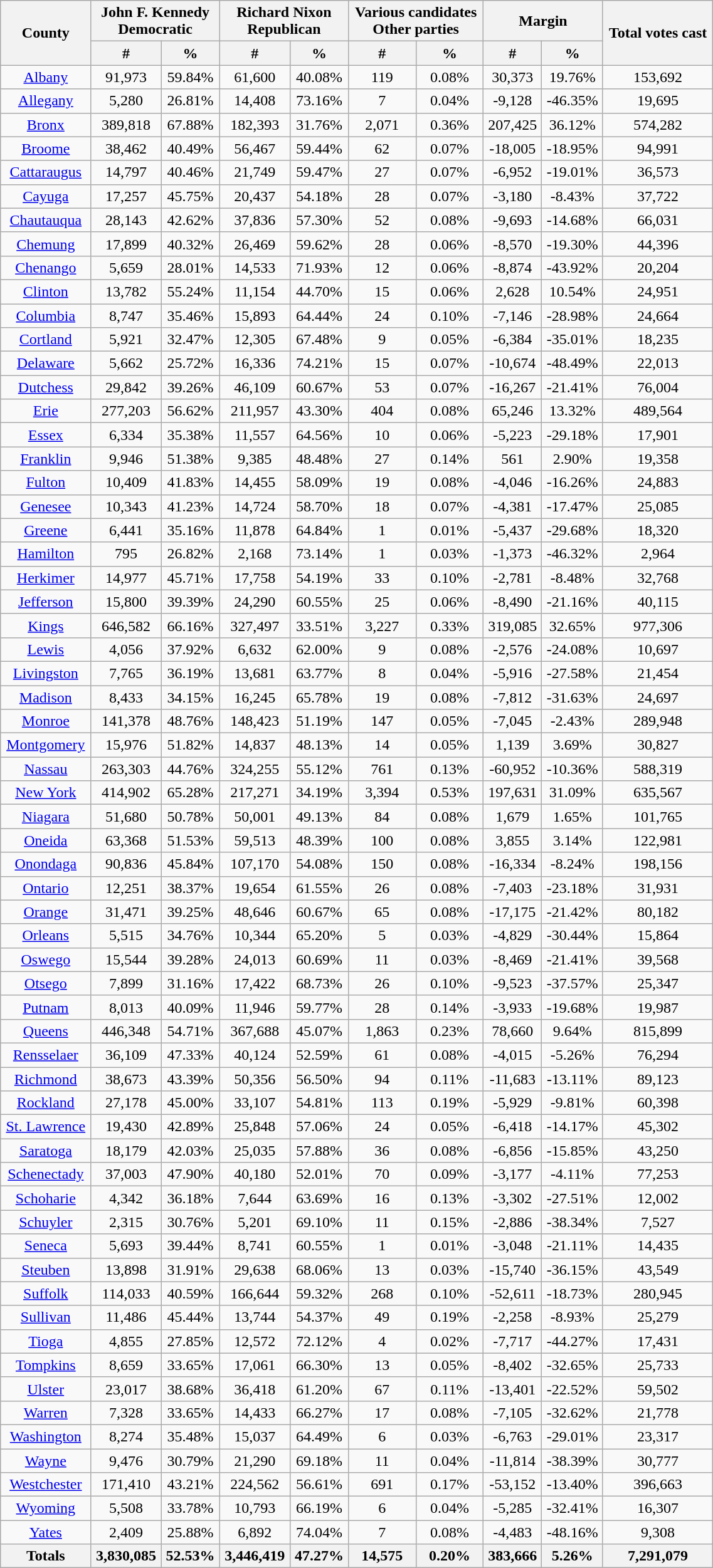<table width="60%"  class="wikitable sortable" style="text-align:center">
<tr>
<th style="text-align:center;" rowspan="2">County</th>
<th style="text-align:center;" colspan="2">John F. Kennedy<br>Democratic</th>
<th style="text-align:center;" colspan="2">Richard Nixon<br>Republican</th>
<th style="text-align:center;" colspan="2">Various candidates<br>Other parties</th>
<th style="text-align:center;" colspan="2">Margin</th>
<th style="text-align:center;" rowspan="2">Total votes cast</th>
</tr>
<tr>
<th style="text-align:center;" data-sort-type="number">#</th>
<th style="text-align:center;" data-sort-type="number">%</th>
<th style="text-align:center;" data-sort-type="number">#</th>
<th style="text-align:center;" data-sort-type="number">%</th>
<th style="text-align:center;" data-sort-type="number">#</th>
<th style="text-align:center;" data-sort-type="number">%</th>
<th style="text-align:center;" data-sort-type="number">#</th>
<th style="text-align:center;" data-sort-type="number">%</th>
</tr>
<tr style="text-align:center;">
<td><a href='#'>Albany</a></td>
<td>91,973</td>
<td>59.84%</td>
<td>61,600</td>
<td>40.08%</td>
<td>119</td>
<td>0.08%</td>
<td>30,373</td>
<td>19.76%</td>
<td>153,692</td>
</tr>
<tr style="text-align:center;">
<td><a href='#'>Allegany</a></td>
<td>5,280</td>
<td>26.81%</td>
<td>14,408</td>
<td>73.16%</td>
<td>7</td>
<td>0.04%</td>
<td>-9,128</td>
<td>-46.35%</td>
<td>19,695</td>
</tr>
<tr style="text-align:center;">
<td><a href='#'>Bronx</a></td>
<td>389,818</td>
<td>67.88%</td>
<td>182,393</td>
<td>31.76%</td>
<td>2,071</td>
<td>0.36%</td>
<td>207,425</td>
<td>36.12%</td>
<td>574,282</td>
</tr>
<tr style="text-align:center;">
<td><a href='#'>Broome</a></td>
<td>38,462</td>
<td>40.49%</td>
<td>56,467</td>
<td>59.44%</td>
<td>62</td>
<td>0.07%</td>
<td>-18,005</td>
<td>-18.95%</td>
<td>94,991</td>
</tr>
<tr style="text-align:center;">
<td><a href='#'>Cattaraugus</a></td>
<td>14,797</td>
<td>40.46%</td>
<td>21,749</td>
<td>59.47%</td>
<td>27</td>
<td>0.07%</td>
<td>-6,952</td>
<td>-19.01%</td>
<td>36,573</td>
</tr>
<tr style="text-align:center;">
<td><a href='#'>Cayuga</a></td>
<td>17,257</td>
<td>45.75%</td>
<td>20,437</td>
<td>54.18%</td>
<td>28</td>
<td>0.07%</td>
<td>-3,180</td>
<td>-8.43%</td>
<td>37,722</td>
</tr>
<tr style="text-align:center;">
<td><a href='#'>Chautauqua</a></td>
<td>28,143</td>
<td>42.62%</td>
<td>37,836</td>
<td>57.30%</td>
<td>52</td>
<td>0.08%</td>
<td>-9,693</td>
<td>-14.68%</td>
<td>66,031</td>
</tr>
<tr style="text-align:center;">
<td><a href='#'>Chemung</a></td>
<td>17,899</td>
<td>40.32%</td>
<td>26,469</td>
<td>59.62%</td>
<td>28</td>
<td>0.06%</td>
<td>-8,570</td>
<td>-19.30%</td>
<td>44,396</td>
</tr>
<tr style="text-align:center;">
<td><a href='#'>Chenango</a></td>
<td>5,659</td>
<td>28.01%</td>
<td>14,533</td>
<td>71.93%</td>
<td>12</td>
<td>0.06%</td>
<td>-8,874</td>
<td>-43.92%</td>
<td>20,204</td>
</tr>
<tr style="text-align:center;">
<td><a href='#'>Clinton</a></td>
<td>13,782</td>
<td>55.24%</td>
<td>11,154</td>
<td>44.70%</td>
<td>15</td>
<td>0.06%</td>
<td>2,628</td>
<td>10.54%</td>
<td>24,951</td>
</tr>
<tr style="text-align:center;">
<td><a href='#'>Columbia</a></td>
<td>8,747</td>
<td>35.46%</td>
<td>15,893</td>
<td>64.44%</td>
<td>24</td>
<td>0.10%</td>
<td>-7,146</td>
<td>-28.98%</td>
<td>24,664</td>
</tr>
<tr style="text-align:center;">
<td><a href='#'>Cortland</a></td>
<td>5,921</td>
<td>32.47%</td>
<td>12,305</td>
<td>67.48%</td>
<td>9</td>
<td>0.05%</td>
<td>-6,384</td>
<td>-35.01%</td>
<td>18,235</td>
</tr>
<tr style="text-align:center;">
<td><a href='#'>Delaware</a></td>
<td>5,662</td>
<td>25.72%</td>
<td>16,336</td>
<td>74.21%</td>
<td>15</td>
<td>0.07%</td>
<td>-10,674</td>
<td>-48.49%</td>
<td>22,013</td>
</tr>
<tr style="text-align:center;">
<td><a href='#'>Dutchess</a></td>
<td>29,842</td>
<td>39.26%</td>
<td>46,109</td>
<td>60.67%</td>
<td>53</td>
<td>0.07%</td>
<td>-16,267</td>
<td>-21.41%</td>
<td>76,004</td>
</tr>
<tr style="text-align:center;">
<td><a href='#'>Erie</a></td>
<td>277,203</td>
<td>56.62%</td>
<td>211,957</td>
<td>43.30%</td>
<td>404</td>
<td>0.08%</td>
<td>65,246</td>
<td>13.32%</td>
<td>489,564</td>
</tr>
<tr style="text-align:center;">
<td><a href='#'>Essex</a></td>
<td>6,334</td>
<td>35.38%</td>
<td>11,557</td>
<td>64.56%</td>
<td>10</td>
<td>0.06%</td>
<td>-5,223</td>
<td>-29.18%</td>
<td>17,901</td>
</tr>
<tr style="text-align:center;">
<td><a href='#'>Franklin</a></td>
<td>9,946</td>
<td>51.38%</td>
<td>9,385</td>
<td>48.48%</td>
<td>27</td>
<td>0.14%</td>
<td>561</td>
<td>2.90%</td>
<td>19,358</td>
</tr>
<tr style="text-align:center;">
<td><a href='#'>Fulton</a></td>
<td>10,409</td>
<td>41.83%</td>
<td>14,455</td>
<td>58.09%</td>
<td>19</td>
<td>0.08%</td>
<td>-4,046</td>
<td>-16.26%</td>
<td>24,883</td>
</tr>
<tr style="text-align:center;">
<td><a href='#'>Genesee</a></td>
<td>10,343</td>
<td>41.23%</td>
<td>14,724</td>
<td>58.70%</td>
<td>18</td>
<td>0.07%</td>
<td>-4,381</td>
<td>-17.47%</td>
<td>25,085</td>
</tr>
<tr style="text-align:center;">
<td><a href='#'>Greene</a></td>
<td>6,441</td>
<td>35.16%</td>
<td>11,878</td>
<td>64.84%</td>
<td>1</td>
<td>0.01%</td>
<td>-5,437</td>
<td>-29.68%</td>
<td>18,320</td>
</tr>
<tr style="text-align:center;">
<td><a href='#'>Hamilton</a></td>
<td>795</td>
<td>26.82%</td>
<td>2,168</td>
<td>73.14%</td>
<td>1</td>
<td>0.03%</td>
<td>-1,373</td>
<td>-46.32%</td>
<td>2,964</td>
</tr>
<tr style="text-align:center;">
<td><a href='#'>Herkimer</a></td>
<td>14,977</td>
<td>45.71%</td>
<td>17,758</td>
<td>54.19%</td>
<td>33</td>
<td>0.10%</td>
<td>-2,781</td>
<td>-8.48%</td>
<td>32,768</td>
</tr>
<tr style="text-align:center;">
<td><a href='#'>Jefferson</a></td>
<td>15,800</td>
<td>39.39%</td>
<td>24,290</td>
<td>60.55%</td>
<td>25</td>
<td>0.06%</td>
<td>-8,490</td>
<td>-21.16%</td>
<td>40,115</td>
</tr>
<tr style="text-align:center;">
<td><a href='#'>Kings</a></td>
<td>646,582</td>
<td>66.16%</td>
<td>327,497</td>
<td>33.51%</td>
<td>3,227</td>
<td>0.33%</td>
<td>319,085</td>
<td>32.65%</td>
<td>977,306</td>
</tr>
<tr style="text-align:center;">
<td><a href='#'>Lewis</a></td>
<td>4,056</td>
<td>37.92%</td>
<td>6,632</td>
<td>62.00%</td>
<td>9</td>
<td>0.08%</td>
<td>-2,576</td>
<td>-24.08%</td>
<td>10,697</td>
</tr>
<tr style="text-align:center;">
<td><a href='#'>Livingston</a></td>
<td>7,765</td>
<td>36.19%</td>
<td>13,681</td>
<td>63.77%</td>
<td>8</td>
<td>0.04%</td>
<td>-5,916</td>
<td>-27.58%</td>
<td>21,454</td>
</tr>
<tr style="text-align:center;">
<td><a href='#'>Madison</a></td>
<td>8,433</td>
<td>34.15%</td>
<td>16,245</td>
<td>65.78%</td>
<td>19</td>
<td>0.08%</td>
<td>-7,812</td>
<td>-31.63%</td>
<td>24,697</td>
</tr>
<tr style="text-align:center;">
<td><a href='#'>Monroe</a></td>
<td>141,378</td>
<td>48.76%</td>
<td>148,423</td>
<td>51.19%</td>
<td>147</td>
<td>0.05%</td>
<td>-7,045</td>
<td>-2.43%</td>
<td>289,948</td>
</tr>
<tr style="text-align:center;">
<td><a href='#'>Montgomery</a></td>
<td>15,976</td>
<td>51.82%</td>
<td>14,837</td>
<td>48.13%</td>
<td>14</td>
<td>0.05%</td>
<td>1,139</td>
<td>3.69%</td>
<td>30,827</td>
</tr>
<tr style="text-align:center;">
<td><a href='#'>Nassau</a></td>
<td>263,303</td>
<td>44.76%</td>
<td>324,255</td>
<td>55.12%</td>
<td>761</td>
<td>0.13%</td>
<td>-60,952</td>
<td>-10.36%</td>
<td>588,319</td>
</tr>
<tr style="text-align:center;">
<td><a href='#'>New York</a></td>
<td>414,902</td>
<td>65.28%</td>
<td>217,271</td>
<td>34.19%</td>
<td>3,394</td>
<td>0.53%</td>
<td>197,631</td>
<td>31.09%</td>
<td>635,567</td>
</tr>
<tr style="text-align:center;">
<td><a href='#'>Niagara</a></td>
<td>51,680</td>
<td>50.78%</td>
<td>50,001</td>
<td>49.13%</td>
<td>84</td>
<td>0.08%</td>
<td>1,679</td>
<td>1.65%</td>
<td>101,765</td>
</tr>
<tr style="text-align:center;">
<td><a href='#'>Oneida</a></td>
<td>63,368</td>
<td>51.53%</td>
<td>59,513</td>
<td>48.39%</td>
<td>100</td>
<td>0.08%</td>
<td>3,855</td>
<td>3.14%</td>
<td>122,981</td>
</tr>
<tr style="text-align:center;">
<td><a href='#'>Onondaga</a></td>
<td>90,836</td>
<td>45.84%</td>
<td>107,170</td>
<td>54.08%</td>
<td>150</td>
<td>0.08%</td>
<td>-16,334</td>
<td>-8.24%</td>
<td>198,156</td>
</tr>
<tr style="text-align:center;">
<td><a href='#'>Ontario</a></td>
<td>12,251</td>
<td>38.37%</td>
<td>19,654</td>
<td>61.55%</td>
<td>26</td>
<td>0.08%</td>
<td>-7,403</td>
<td>-23.18%</td>
<td>31,931</td>
</tr>
<tr style="text-align:center;">
<td><a href='#'>Orange</a></td>
<td>31,471</td>
<td>39.25%</td>
<td>48,646</td>
<td>60.67%</td>
<td>65</td>
<td>0.08%</td>
<td>-17,175</td>
<td>-21.42%</td>
<td>80,182</td>
</tr>
<tr style="text-align:center;">
<td><a href='#'>Orleans</a></td>
<td>5,515</td>
<td>34.76%</td>
<td>10,344</td>
<td>65.20%</td>
<td>5</td>
<td>0.03%</td>
<td>-4,829</td>
<td>-30.44%</td>
<td>15,864</td>
</tr>
<tr style="text-align:center;">
<td><a href='#'>Oswego</a></td>
<td>15,544</td>
<td>39.28%</td>
<td>24,013</td>
<td>60.69%</td>
<td>11</td>
<td>0.03%</td>
<td>-8,469</td>
<td>-21.41%</td>
<td>39,568</td>
</tr>
<tr style="text-align:center;">
<td><a href='#'>Otsego</a></td>
<td>7,899</td>
<td>31.16%</td>
<td>17,422</td>
<td>68.73%</td>
<td>26</td>
<td>0.10%</td>
<td>-9,523</td>
<td>-37.57%</td>
<td>25,347</td>
</tr>
<tr style="text-align:center;">
<td><a href='#'>Putnam</a></td>
<td>8,013</td>
<td>40.09%</td>
<td>11,946</td>
<td>59.77%</td>
<td>28</td>
<td>0.14%</td>
<td>-3,933</td>
<td>-19.68%</td>
<td>19,987</td>
</tr>
<tr style="text-align:center;">
<td><a href='#'>Queens</a></td>
<td>446,348</td>
<td>54.71%</td>
<td>367,688</td>
<td>45.07%</td>
<td>1,863</td>
<td>0.23%</td>
<td>78,660</td>
<td>9.64%</td>
<td>815,899</td>
</tr>
<tr style="text-align:center;">
<td><a href='#'>Rensselaer</a></td>
<td>36,109</td>
<td>47.33%</td>
<td>40,124</td>
<td>52.59%</td>
<td>61</td>
<td>0.08%</td>
<td>-4,015</td>
<td>-5.26%</td>
<td>76,294</td>
</tr>
<tr style="text-align:center;">
<td><a href='#'>Richmond</a></td>
<td>38,673</td>
<td>43.39%</td>
<td>50,356</td>
<td>56.50%</td>
<td>94</td>
<td>0.11%</td>
<td>-11,683</td>
<td>-13.11%</td>
<td>89,123</td>
</tr>
<tr style="text-align:center;">
<td><a href='#'>Rockland</a></td>
<td>27,178</td>
<td>45.00%</td>
<td>33,107</td>
<td>54.81%</td>
<td>113</td>
<td>0.19%</td>
<td>-5,929</td>
<td>-9.81%</td>
<td>60,398</td>
</tr>
<tr style="text-align:center;">
<td><a href='#'>St. Lawrence</a></td>
<td>19,430</td>
<td>42.89%</td>
<td>25,848</td>
<td>57.06%</td>
<td>24</td>
<td>0.05%</td>
<td>-6,418</td>
<td>-14.17%</td>
<td>45,302</td>
</tr>
<tr style="text-align:center;">
<td><a href='#'>Saratoga</a></td>
<td>18,179</td>
<td>42.03%</td>
<td>25,035</td>
<td>57.88%</td>
<td>36</td>
<td>0.08%</td>
<td>-6,856</td>
<td>-15.85%</td>
<td>43,250</td>
</tr>
<tr style="text-align:center;">
<td><a href='#'>Schenectady</a></td>
<td>37,003</td>
<td>47.90%</td>
<td>40,180</td>
<td>52.01%</td>
<td>70</td>
<td>0.09%</td>
<td>-3,177</td>
<td>-4.11%</td>
<td>77,253</td>
</tr>
<tr style="text-align:center;">
<td><a href='#'>Schoharie</a></td>
<td>4,342</td>
<td>36.18%</td>
<td>7,644</td>
<td>63.69%</td>
<td>16</td>
<td>0.13%</td>
<td>-3,302</td>
<td>-27.51%</td>
<td>12,002</td>
</tr>
<tr style="text-align:center;">
<td><a href='#'>Schuyler</a></td>
<td>2,315</td>
<td>30.76%</td>
<td>5,201</td>
<td>69.10%</td>
<td>11</td>
<td>0.15%</td>
<td>-2,886</td>
<td>-38.34%</td>
<td>7,527</td>
</tr>
<tr style="text-align:center;">
<td><a href='#'>Seneca</a></td>
<td>5,693</td>
<td>39.44%</td>
<td>8,741</td>
<td>60.55%</td>
<td>1</td>
<td>0.01%</td>
<td>-3,048</td>
<td>-21.11%</td>
<td>14,435</td>
</tr>
<tr style="text-align:center;">
<td><a href='#'>Steuben</a></td>
<td>13,898</td>
<td>31.91%</td>
<td>29,638</td>
<td>68.06%</td>
<td>13</td>
<td>0.03%</td>
<td>-15,740</td>
<td>-36.15%</td>
<td>43,549</td>
</tr>
<tr style="text-align:center;">
<td><a href='#'>Suffolk</a></td>
<td>114,033</td>
<td>40.59%</td>
<td>166,644</td>
<td>59.32%</td>
<td>268</td>
<td>0.10%</td>
<td>-52,611</td>
<td>-18.73%</td>
<td>280,945</td>
</tr>
<tr style="text-align:center;">
<td><a href='#'>Sullivan</a></td>
<td>11,486</td>
<td>45.44%</td>
<td>13,744</td>
<td>54.37%</td>
<td>49</td>
<td>0.19%</td>
<td>-2,258</td>
<td>-8.93%</td>
<td>25,279</td>
</tr>
<tr style="text-align:center;">
<td><a href='#'>Tioga</a></td>
<td>4,855</td>
<td>27.85%</td>
<td>12,572</td>
<td>72.12%</td>
<td>4</td>
<td>0.02%</td>
<td>-7,717</td>
<td>-44.27%</td>
<td>17,431</td>
</tr>
<tr style="text-align:center;">
<td><a href='#'>Tompkins</a></td>
<td>8,659</td>
<td>33.65%</td>
<td>17,061</td>
<td>66.30%</td>
<td>13</td>
<td>0.05%</td>
<td>-8,402</td>
<td>-32.65%</td>
<td>25,733</td>
</tr>
<tr style="text-align:center;">
<td><a href='#'>Ulster</a></td>
<td>23,017</td>
<td>38.68%</td>
<td>36,418</td>
<td>61.20%</td>
<td>67</td>
<td>0.11%</td>
<td>-13,401</td>
<td>-22.52%</td>
<td>59,502</td>
</tr>
<tr style="text-align:center;">
<td><a href='#'>Warren</a></td>
<td>7,328</td>
<td>33.65%</td>
<td>14,433</td>
<td>66.27%</td>
<td>17</td>
<td>0.08%</td>
<td>-7,105</td>
<td>-32.62%</td>
<td>21,778</td>
</tr>
<tr style="text-align:center;">
<td><a href='#'>Washington</a></td>
<td>8,274</td>
<td>35.48%</td>
<td>15,037</td>
<td>64.49%</td>
<td>6</td>
<td>0.03%</td>
<td>-6,763</td>
<td>-29.01%</td>
<td>23,317</td>
</tr>
<tr style="text-align:center;">
<td><a href='#'>Wayne</a></td>
<td>9,476</td>
<td>30.79%</td>
<td>21,290</td>
<td>69.18%</td>
<td>11</td>
<td>0.04%</td>
<td>-11,814</td>
<td>-38.39%</td>
<td>30,777</td>
</tr>
<tr style="text-align:center;">
<td><a href='#'>Westchester</a></td>
<td>171,410</td>
<td>43.21%</td>
<td>224,562</td>
<td>56.61%</td>
<td>691</td>
<td>0.17%</td>
<td>-53,152</td>
<td>-13.40%</td>
<td>396,663</td>
</tr>
<tr style="text-align:center;">
<td><a href='#'>Wyoming</a></td>
<td>5,508</td>
<td>33.78%</td>
<td>10,793</td>
<td>66.19%</td>
<td>6</td>
<td>0.04%</td>
<td>-5,285</td>
<td>-32.41%</td>
<td>16,307</td>
</tr>
<tr style="text-align:center;">
<td><a href='#'>Yates</a></td>
<td>2,409</td>
<td>25.88%</td>
<td>6,892</td>
<td>74.04%</td>
<td>7</td>
<td>0.08%</td>
<td>-4,483</td>
<td>-48.16%</td>
<td>9,308</td>
</tr>
<tr style="text-align:center;">
<th>Totals</th>
<th>3,830,085</th>
<th>52.53%</th>
<th>3,446,419</th>
<th>47.27%</th>
<th>14,575</th>
<th>0.20%</th>
<th>383,666</th>
<th>5.26%</th>
<th>7,291,079</th>
</tr>
</table>
